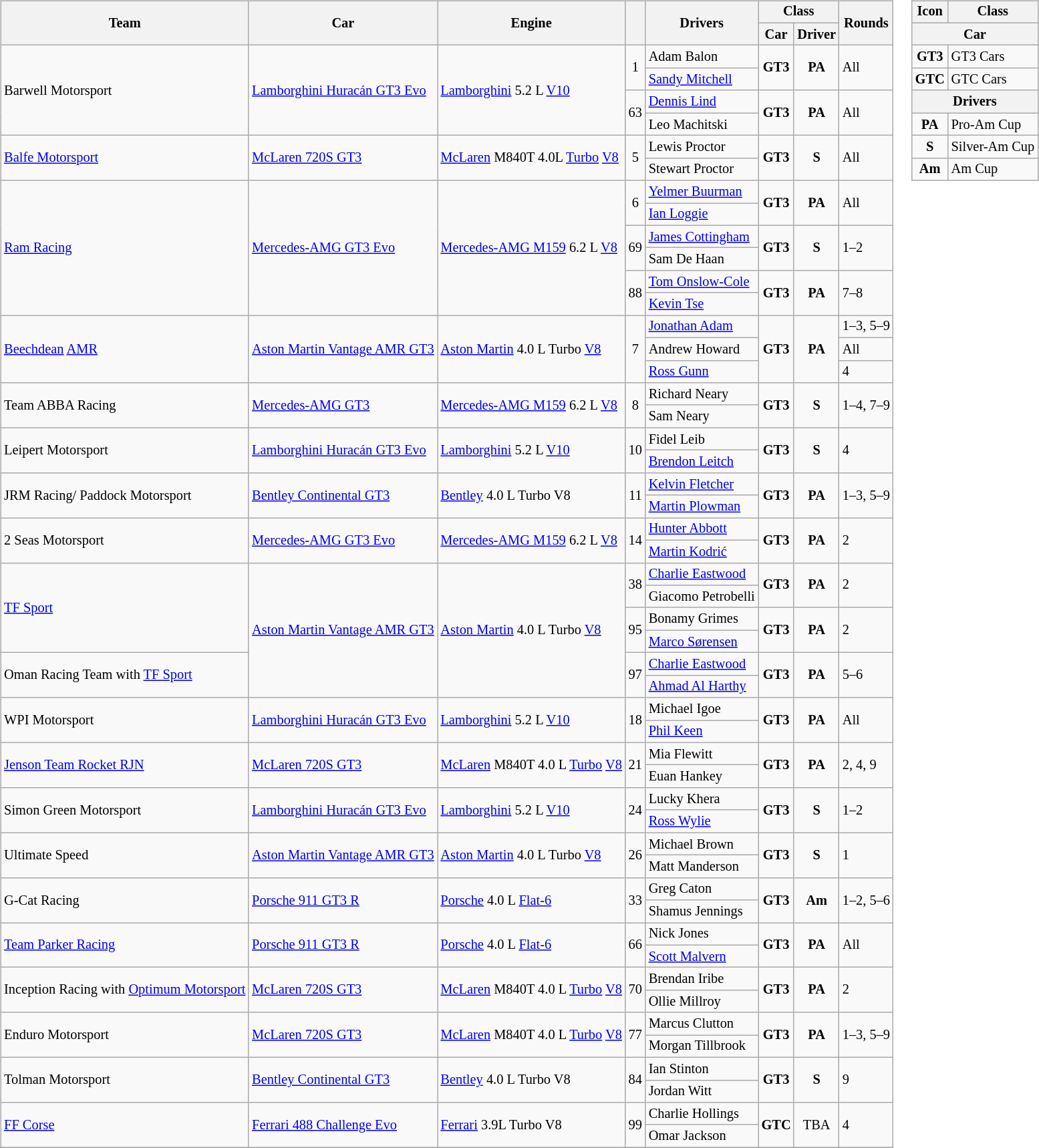<table>
<tr>
<td><br><table class="wikitable" style="font-size:85%">
<tr>
<th rowspan=2>Team</th>
<th rowspan=2>Car</th>
<th rowspan=2>Engine</th>
<th rowspan=2></th>
<th rowspan=2>Drivers</th>
<th colspan=2>Class</th>
<th rowspan=2>Rounds</th>
</tr>
<tr>
<th>Car</th>
<th>Driver</th>
</tr>
<tr>
<td rowspan="4"> Barwell Motorsport</td>
<td rowspan="4"><a href='#'>Lamborghini Huracán GT3 Evo</a></td>
<td rowspan="4"><a href='#'>Lamborghini</a> 5.2 L <a href='#'>V10</a></td>
<td rowspan="2" align="center">1</td>
<td> Adam Balon</td>
<td rowspan="2" align="center"><strong><span>GT3</span></strong></td>
<td rowspan="2" align="center"><strong><span>PA</span></strong></td>
<td rowspan=2>All</td>
</tr>
<tr>
<td> <a href='#'>Sandy Mitchell</a></td>
</tr>
<tr>
<td rowspan=2 align=center>63</td>
<td> <a href='#'>Dennis Lind</a></td>
<td rowspan="2" align="center"><strong><span>GT3</span></strong></td>
<td rowspan="2" align="center"><strong><span>PA</span></strong></td>
<td rowspan=2>All</td>
</tr>
<tr>
<td> Leo Machitski</td>
</tr>
<tr>
<td rowspan=2> <a href='#'>Balfe Motorsport</a></td>
<td rowspan=2><a href='#'>McLaren 720S GT3</a></td>
<td rowspan=2><a href='#'>McLaren</a> M840T 4.0L <a href='#'>Turbo</a> <a href='#'>V8</a></td>
<td rowspan=2 align="center">5</td>
<td> Lewis Proctor</td>
<td rowspan=2 align="center"><strong><span>GT3</span></strong></td>
<td rowspan=2 align=center><strong><span>S</span></strong></td>
<td rowspan=2>All</td>
</tr>
<tr>
<td> Stewart Proctor</td>
</tr>
<tr>
<td rowspan=6> <a href='#'>Ram Racing</a></td>
<td rowspan=6><a href='#'>Mercedes-AMG GT3 Evo</a></td>
<td rowspan=6><a href='#'>Mercedes-AMG M159</a> 6.2 L <a href='#'>V8</a></td>
<td rowspan=2 align="center">6</td>
<td> <a href='#'>Yelmer Buurman</a></td>
<td rowspan=2 align="center"><strong><span>GT3</span></strong></td>
<td rowspan=2 align="center"><strong><span>PA</span></strong></td>
<td rowspan=2>All</td>
</tr>
<tr>
<td> <a href='#'>Ian Loggie</a></td>
</tr>
<tr>
<td rowspan=2 align="center">69</td>
<td> <a href='#'>James Cottingham</a></td>
<td rowspan=2 align="center"><strong><span>GT3</span></strong></td>
<td rowspan=2 align="center"><strong><span>S</span></strong></td>
<td rowspan=2>1–2</td>
</tr>
<tr>
<td> Sam De Haan</td>
</tr>
<tr>
<td rowspan=2 align="center">88</td>
<td> <a href='#'>Tom Onslow-Cole</a></td>
<td rowspan=2 align="center"><strong><span>GT3</span></strong></td>
<td rowspan=2 align="center"><strong><span>PA</span></strong></td>
<td rowspan=2>7–8</td>
</tr>
<tr>
<td> <a href='#'>Kevin Tse</a></td>
</tr>
<tr>
<td rowspan=3> <a href='#'>Beechdean</a> <a href='#'>AMR</a></td>
<td rowspan=3><a href='#'>Aston Martin Vantage AMR GT3</a></td>
<td rowspan=3><a href='#'>Aston Martin</a> 4.0 L Turbo <a href='#'>V8</a></td>
<td rowspan=3 align=center>7</td>
<td> <a href='#'>Jonathan Adam</a></td>
<td rowspan=3 align="center"><strong><span>GT3</span></strong></td>
<td rowspan=3 align=center><strong><span>PA</span></strong></td>
<td>1–3, 5–9</td>
</tr>
<tr>
<td> Andrew Howard</td>
<td>All</td>
</tr>
<tr>
<td> <a href='#'>Ross Gunn</a></td>
<td>4</td>
</tr>
<tr>
<td rowspan=2> Team ABBA Racing</td>
<td rowspan=2><a href='#'>Mercedes-AMG GT3</a></td>
<td rowspan=2><a href='#'>Mercedes-AMG M159</a> 6.2 L <a href='#'>V8</a></td>
<td rowspan=2 align=center>8</td>
<td> Richard Neary</td>
<td rowspan=2 align="center"><strong><span>GT3</span></strong></td>
<td rowspan=2 align=center><strong><span>S</span></strong></td>
<td rowspan=2>1–4, 7–9</td>
</tr>
<tr>
<td> Sam Neary</td>
</tr>
<tr>
<td rowspan=2> Leipert Motorsport</td>
<td rowspan=2><a href='#'>Lamborghini Huracán GT3 Evo</a></td>
<td rowspan=2><a href='#'>Lamborghini</a> 5.2 L <a href='#'>V10</a></td>
<td rowspan=2 align=center>10</td>
<td> Fidel Leib</td>
<td rowspan=2 align="center"><strong><span>GT3</span></strong></td>
<td rowspan=2 align=center><strong><span>S</span></strong></td>
<td rowspan=2>4</td>
</tr>
<tr>
<td> <a href='#'>Brendon Leitch</a></td>
</tr>
<tr>
<td rowspan=2> JRM Racing/ Paddock Motorsport </td>
<td rowspan=2><a href='#'>Bentley Continental GT3</a></td>
<td rowspan=2><a href='#'>Bentley</a> 4.0 L Turbo V8</td>
<td rowspan=2 align="center">11</td>
<td> <a href='#'>Kelvin Fletcher</a></td>
<td rowspan=2 align="center"><strong><span>GT3</span></strong></td>
<td rowspan=2 align="center"><strong><span>PA</span></strong></td>
<td rowspan=2>1–3, 5–9</td>
</tr>
<tr>
<td> <a href='#'>Martin Plowman</a></td>
</tr>
<tr>
<td rowspan="2"> 2 Seas Motorsport</td>
<td rowspan="2"><a href='#'>Mercedes-AMG GT3 Evo</a></td>
<td rowspan="2"><a href='#'>Mercedes-AMG M159</a> 6.2 L <a href='#'>V8</a></td>
<td rowspan="2" align="center">14</td>
<td> <a href='#'>Hunter Abbott</a></td>
<td rowspan="2" align="center"><strong><span>GT3</span></strong></td>
<td rowspan="2" align="center"><strong><span>PA</span></strong></td>
<td rowspan=2>2</td>
</tr>
<tr>
<td> <a href='#'>Martin Kodrić</a></td>
</tr>
<tr>
<td rowspan=4> <a href='#'>TF Sport</a></td>
<td rowspan=6><a href='#'>Aston Martin Vantage AMR GT3</a></td>
<td rowspan=6><a href='#'>Aston Martin</a> 4.0 L Turbo <a href='#'>V8</a></td>
<td rowspan=2 align="center">38</td>
<td> <a href='#'>Charlie Eastwood</a></td>
<td rowspan=2 align="center"><strong><span>GT3</span></strong></td>
<td rowspan="2" align="center"><strong><span>PA</span></strong></td>
<td rowspan=2>2</td>
</tr>
<tr>
<td> Giacomo Petrobelli</td>
</tr>
<tr>
<td rowspan=2 align="center">95</td>
<td> Bonamy Grimes</td>
<td rowspan=2 align="center"><strong><span>GT3</span></strong></td>
<td rowspan=2 align="center"><strong><span>PA</span></strong></td>
<td rowspan=2>2</td>
</tr>
<tr>
<td> <a href='#'>Marco Sørensen</a></td>
</tr>
<tr>
<td rowspan=2> Oman Racing Team with <a href='#'>TF Sport</a></td>
<td rowspan=2 align=center>97</td>
<td> <a href='#'>Charlie Eastwood</a></td>
<td rowspan=2 align="center"><strong><span>GT3</span></strong></td>
<td rowspan=2 align=center><strong><span>PA</span></strong></td>
<td rowspan=2>5–6</td>
</tr>
<tr>
<td> <a href='#'>Ahmad Al Harthy</a></td>
</tr>
<tr>
<td rowspan=2> WPI Motorsport</td>
<td rowspan=2><a href='#'>Lamborghini Huracán GT3 Evo</a></td>
<td rowspan=2><a href='#'>Lamborghini</a> 5.2 L <a href='#'>V10</a></td>
<td rowspan=2 align=center>18</td>
<td> Michael Igoe</td>
<td rowspan=2 align="center"><strong><span>GT3</span></strong></td>
<td rowspan=2 align=center><strong><span>PA</span></strong></td>
<td rowspan=2>All</td>
</tr>
<tr>
<td> <a href='#'>Phil Keen</a></td>
</tr>
<tr>
<td rowspan=2> <a href='#'>Jenson Team Rocket RJN</a></td>
<td rowspan=2><a href='#'>McLaren 720S GT3</a></td>
<td rowspan=2><a href='#'>McLaren</a> M840T 4.0 L <a href='#'>Turbo</a> <a href='#'>V8</a></td>
<td rowspan=2 align=center>21</td>
<td> Mia Flewitt</td>
<td rowspan=2 align="center"><strong><span>GT3</span></strong></td>
<td rowspan=2 align=center><strong><span>PA</span></strong></td>
<td rowspan=2>2, 4, 9</td>
</tr>
<tr>
<td> Euan Hankey</td>
</tr>
<tr>
<td rowspan="2"> Simon Green Motorsport</td>
<td rowspan="2"><a href='#'>Lamborghini Huracán GT3 Evo</a></td>
<td rowspan="2"><a href='#'>Lamborghini</a> 5.2 L <a href='#'>V10</a></td>
<td rowspan="2" align="center">24</td>
<td> Lucky Khera</td>
<td rowspan="2" align="center"><strong><span>GT3</span></strong></td>
<td rowspan="2" align="center"><strong><span>S</span></strong></td>
<td rowspan="2">1–2</td>
</tr>
<tr>
<td> <a href='#'>Ross Wylie</a></td>
</tr>
<tr>
<td rowspan="2"> Ultimate Speed</td>
<td rowspan="2"><a href='#'>Aston Martin Vantage AMR GT3</a></td>
<td rowspan="2"><a href='#'>Aston Martin</a> 4.0 L Turbo <a href='#'>V8</a></td>
<td rowspan="2" align="center">26</td>
<td> Michael Brown</td>
<td rowspan="2" align="center"><strong><span>GT3</span></strong></td>
<td rowspan="2" align="center"><strong><span>S</span></strong></td>
<td rowspan="2">1</td>
</tr>
<tr>
<td> Matt Manderson</td>
</tr>
<tr>
<td rowspan="2"> G-Cat Racing</td>
<td rowspan="2"><a href='#'>Porsche 911 GT3 R</a></td>
<td rowspan="2"><a href='#'>Porsche</a> 4.0 L <a href='#'>Flat-6</a></td>
<td rowspan="2" align="center">33</td>
<td> Greg Caton</td>
<td rowspan="2" align="center"><strong><span>GT3</span></strong></td>
<td rowspan="2" align="center"><strong><span>Am</span></strong></td>
<td rowspan="2">1–2, 5–6</td>
</tr>
<tr>
<td> Shamus Jennings</td>
</tr>
<tr>
<td rowspan="2"> <a href='#'>Team Parker Racing</a></td>
<td rowspan="2"><a href='#'>Porsche 911 GT3 R</a></td>
<td rowspan="2"><a href='#'>Porsche</a> 4.0 L <a href='#'>Flat-6</a></td>
<td rowspan="2" align="center">66</td>
<td> Nick Jones</td>
<td rowspan="2" align="center"><strong><span>GT3</span></strong></td>
<td rowspan="2" align="center"><strong><span>PA</span></strong></td>
<td rowspan="2">All</td>
</tr>
<tr>
<td> <a href='#'>Scott Malvern</a></td>
</tr>
<tr>
<td rowspan="2"> Inception Racing with <a href='#'>Optimum Motorsport</a></td>
<td rowspan="2"><a href='#'>McLaren 720S GT3</a></td>
<td rowspan="2"><a href='#'>McLaren</a> M840T 4.0 L <a href='#'>Turbo</a> <a href='#'>V8</a></td>
<td rowspan="2" align="center">70</td>
<td> Brendan Iribe</td>
<td rowspan="2" align="center"><strong><span>GT3</span></strong></td>
<td rowspan="2" align="center"><strong><span>PA</span></strong></td>
<td rowspan="2">2</td>
</tr>
<tr>
<td> Ollie Millroy</td>
</tr>
<tr>
<td rowspan="2"> Enduro Motorsport</td>
<td rowspan="2"><a href='#'>McLaren 720S GT3</a></td>
<td rowspan="2"><a href='#'>McLaren</a> M840T 4.0 L <a href='#'>Turbo</a> <a href='#'>V8</a></td>
<td rowspan="2" align="center">77</td>
<td> Marcus Clutton</td>
<td rowspan="2" align="center"><strong><span>GT3</span></strong></td>
<td rowspan="2" align="center"><strong><span>PA</span></strong></td>
<td rowspan="2">1–3, 5–9</td>
</tr>
<tr>
<td> Morgan Tillbrook</td>
</tr>
<tr>
<td rowspan="2"> Tolman Motorsport</td>
<td rowspan="2"><a href='#'>Bentley Continental GT3</a></td>
<td rowspan="2"><a href='#'>Bentley</a> 4.0 L Turbo V8</td>
<td rowspan="2" align="center">84</td>
<td> Ian Stinton</td>
<td rowspan="2" align="center"><strong><span>GT3</span></strong></td>
<td rowspan="2" align="center"><strong><span>S</span></strong></td>
<td rowspan="2">9</td>
</tr>
<tr>
<td> Jordan Witt</td>
</tr>
<tr>
<td rowspan="2"> <a href='#'>FF Corse</a></td>
<td rowspan="2"><a href='#'>Ferrari 488 Challenge Evo</a></td>
<td rowspan="2"><a href='#'>Ferrari</a> 3.9L Turbo V8</td>
<td rowspan="2" align="center">99</td>
<td> Charlie Hollings</td>
<td rowspan="2" align="center"><strong><span>GTC</span></strong></td>
<td rowspan="2" align="center">TBA</td>
<td rowspan="2">4</td>
</tr>
<tr>
<td> Omar Jackson</td>
</tr>
<tr>
</tr>
<tr>
</tr>
</table>
</td>
<td valign="top"><br><table class="wikitable" style="font-size: 85%">
<tr>
<th>Icon</th>
<th>Class</th>
</tr>
<tr>
<th colspan=2>Car</th>
</tr>
<tr>
<td align=center><strong><span>GT3</span></strong></td>
<td>GT3 Cars</td>
</tr>
<tr>
<td align=center><strong><span>GTC</span></strong></td>
<td>GTC Cars</td>
</tr>
<tr>
<th colspan=2>Drivers</th>
</tr>
<tr>
<td align=center><strong><span>PA</span></strong></td>
<td>Pro-Am Cup</td>
</tr>
<tr>
<td align=center><strong><span>S</span></strong></td>
<td>Silver-Am Cup</td>
</tr>
<tr>
<td align=center><strong><span>Am</span></strong></td>
<td>Am Cup</td>
</tr>
</table>
</td>
</tr>
</table>
